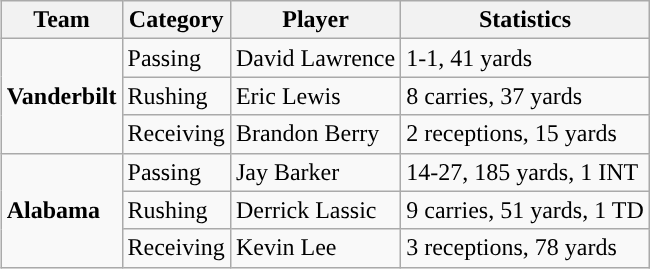<table class="wikitable" style="float: right;">
<tr>
<th>Team</th>
<th>Category</th>
<th>Player</th>
<th>Statistics</th>
</tr>
<tr>
<td rowspan=3><strong>Vanderbilt</strong></td>
<td>Passing</td>
<td>David Lawrence</td>
<td>1-1, 41 yards</td>
</tr>
<tr>
<td>Rushing</td>
<td>Eric Lewis</td>
<td>8 carries, 37 yards</td>
</tr>
<tr>
<td>Receiving</td>
<td>Brandon Berry</td>
<td>2 receptions, 15 yards</td>
</tr>
<tr>
<td rowspan=3><strong>Alabama</strong></td>
<td>Passing</td>
<td>Jay Barker</td>
<td>14-27, 185 yards, 1 INT</td>
</tr>
<tr>
<td>Rushing</td>
<td>Derrick Lassic</td>
<td>9 carries, 51 yards, 1 TD</td>
</tr>
<tr>
<td>Receiving</td>
<td>Kevin Lee</td>
<td>3 receptions, 78 yards</td>
</tr>
</table>
